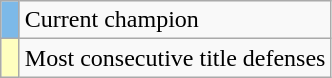<table class="wikitable">
<tr>
<td style="background:#7CB9E8;" width=5px></td>
<td>Current champion</td>
</tr>
<tr>
<td style="background:#ffffbf;" width=5px></td>
<td>Most consecutive title defenses</td>
</tr>
</table>
